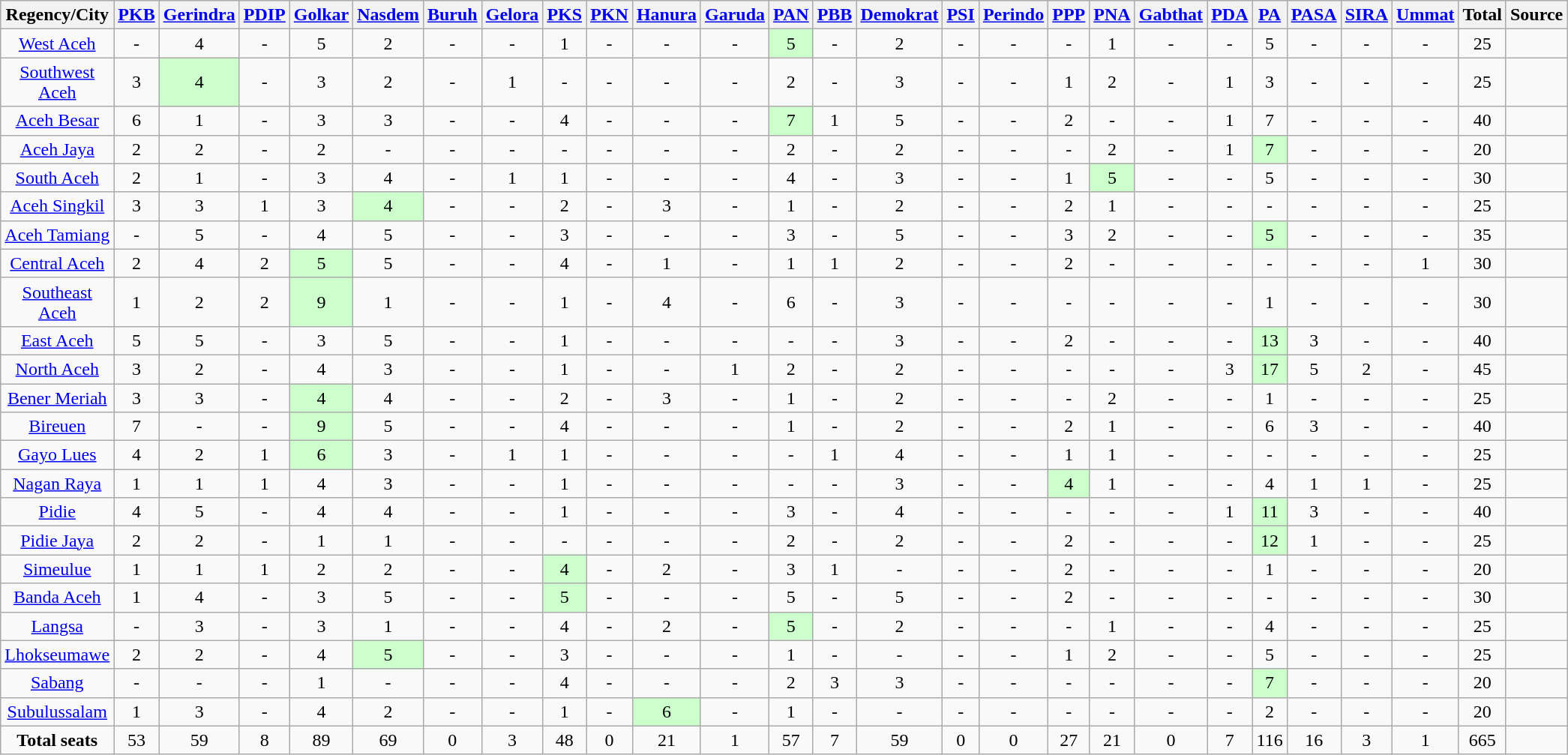<table class="wikitable sortable" style="text-align:center">
<tr>
<th scope=col width=10%>Regency/City</th>
<th scope=col width=3%><a href='#'>PKB</a></th>
<th scope=col width=3%><a href='#'>Gerindra</a></th>
<th scope=col width=3%><a href='#'>PDIP</a></th>
<th scope=col width=3%><a href='#'>Golkar</a></th>
<th scope=col width=3%><a href='#'>Nasdem</a></th>
<th scope=col width=3%><a href='#'>Buruh</a></th>
<th scope=col width=3%><a href='#'>Gelora</a></th>
<th scope=col width=3%><a href='#'>PKS</a></th>
<th scope=col width=3%><a href='#'>PKN</a></th>
<th scope=col width=3%><a href='#'>Hanura</a></th>
<th scope=col width=3%><a href='#'>Garuda</a></th>
<th scope=col width=3%><a href='#'>PAN</a></th>
<th scope=col width=3%><a href='#'>PBB</a></th>
<th scope=col width=3%><a href='#'>Demokrat</a></th>
<th scope=col width=3%><a href='#'>PSI</a></th>
<th scope=col width=3%><a href='#'>Perindo</a></th>
<th scope=col width=3%><a href='#'>PPP</a></th>
<th scope=col width=3%><a href='#'>PNA</a></th>
<th scope=col width=3%><a href='#'>Gabthat</a></th>
<th scope=col width=3%><a href='#'>PDA</a></th>
<th scope=col width=3%><a href='#'>PA</a></th>
<th scope=col width=3%><a href='#'>PASA</a></th>
<th scope=col width=3%><a href='#'>SIRA</a></th>
<th scope=col width=3%><a href='#'>Ummat</a></th>
<th scope=col width=3%>Total</th>
<th scope=col width=3%>Source</th>
</tr>
<tr>
<td><a href='#'>West Aceh</a></td>
<td>-</td>
<td>4</td>
<td>-</td>
<td>5</td>
<td>2</td>
<td>-</td>
<td>-</td>
<td>1</td>
<td>-</td>
<td>-</td>
<td>-</td>
<td style="background:#cfc;">5</td>
<td>-</td>
<td>2</td>
<td>-</td>
<td>-</td>
<td>-</td>
<td>1</td>
<td>-</td>
<td>-</td>
<td>5</td>
<td>-</td>
<td>-</td>
<td>-</td>
<td>25</td>
<td></td>
</tr>
<tr>
<td><a href='#'>Southwest Aceh</a></td>
<td>3</td>
<td style="background:#cfc;">4</td>
<td>-</td>
<td>3</td>
<td>2</td>
<td>-</td>
<td>1</td>
<td>-</td>
<td>-</td>
<td>-</td>
<td>-</td>
<td>2</td>
<td>-</td>
<td>3</td>
<td>-</td>
<td>-</td>
<td>1</td>
<td>2</td>
<td>-</td>
<td>1</td>
<td>3</td>
<td>-</td>
<td>-</td>
<td>-</td>
<td>25</td>
<td></td>
</tr>
<tr>
<td><a href='#'>Aceh Besar</a></td>
<td>6</td>
<td>1</td>
<td>-</td>
<td>3</td>
<td>3</td>
<td>-</td>
<td>-</td>
<td>4</td>
<td>-</td>
<td>-</td>
<td>-</td>
<td style="background:#cfc;">7</td>
<td>1</td>
<td>5</td>
<td>-</td>
<td>-</td>
<td>2</td>
<td>-</td>
<td>-</td>
<td>1</td>
<td>7</td>
<td>-</td>
<td>-</td>
<td>-</td>
<td>40</td>
<td></td>
</tr>
<tr>
<td><a href='#'>Aceh Jaya</a></td>
<td>2</td>
<td>2</td>
<td>-</td>
<td>2</td>
<td>-</td>
<td>-</td>
<td>-</td>
<td>-</td>
<td>-</td>
<td>-</td>
<td>-</td>
<td>2</td>
<td>-</td>
<td>2</td>
<td>-</td>
<td>-</td>
<td>-</td>
<td>2</td>
<td>-</td>
<td>1</td>
<td style="background:#cfc;">7</td>
<td>-</td>
<td>-</td>
<td>-</td>
<td>20</td>
<td></td>
</tr>
<tr>
<td><a href='#'>South Aceh</a></td>
<td>2</td>
<td>1</td>
<td>-</td>
<td>3</td>
<td>4</td>
<td>-</td>
<td>1</td>
<td>1</td>
<td>-</td>
<td>-</td>
<td>-</td>
<td>4</td>
<td>-</td>
<td>3</td>
<td>-</td>
<td>-</td>
<td>1</td>
<td style="background:#cfc;">5</td>
<td>-</td>
<td>-</td>
<td>5</td>
<td>-</td>
<td>-</td>
<td>-</td>
<td>30</td>
<td></td>
</tr>
<tr>
<td><a href='#'>Aceh Singkil</a></td>
<td>3</td>
<td>3</td>
<td>1</td>
<td>3</td>
<td style="background:#cfc;">4</td>
<td>-</td>
<td>-</td>
<td>2</td>
<td>-</td>
<td>3</td>
<td>-</td>
<td>1</td>
<td>-</td>
<td>2</td>
<td>-</td>
<td>-</td>
<td>2</td>
<td>1</td>
<td>-</td>
<td>-</td>
<td>-</td>
<td>-</td>
<td>-</td>
<td>-</td>
<td>25</td>
<td></td>
</tr>
<tr>
<td><a href='#'>Aceh Tamiang</a></td>
<td>-</td>
<td>5</td>
<td>-</td>
<td>4</td>
<td>5</td>
<td>-</td>
<td>-</td>
<td>3</td>
<td>-</td>
<td>-</td>
<td>-</td>
<td>3</td>
<td>-</td>
<td>5</td>
<td>-</td>
<td>-</td>
<td>3</td>
<td>2</td>
<td>-</td>
<td>-</td>
<td style="background:#cfc;">5</td>
<td>-</td>
<td>-</td>
<td>-</td>
<td>35</td>
<td></td>
</tr>
<tr>
<td><a href='#'>Central Aceh</a></td>
<td>2</td>
<td>4</td>
<td>2</td>
<td style="background:#cfc;">5</td>
<td>5</td>
<td>-</td>
<td>-</td>
<td>4</td>
<td>-</td>
<td>1</td>
<td>-</td>
<td>1</td>
<td>1</td>
<td>2</td>
<td>-</td>
<td>-</td>
<td>2</td>
<td>-</td>
<td>-</td>
<td>-</td>
<td>-</td>
<td>-</td>
<td>-</td>
<td>1</td>
<td>30</td>
<td></td>
</tr>
<tr>
<td><a href='#'>Southeast Aceh</a></td>
<td>1</td>
<td>2</td>
<td>2</td>
<td style="background:#cfc;">9</td>
<td>1</td>
<td>-</td>
<td>-</td>
<td>1</td>
<td>-</td>
<td>4</td>
<td>-</td>
<td>6</td>
<td>-</td>
<td>3</td>
<td>-</td>
<td>-</td>
<td>-</td>
<td>-</td>
<td>-</td>
<td>-</td>
<td>1</td>
<td>-</td>
<td>-</td>
<td>-</td>
<td>30</td>
<td></td>
</tr>
<tr>
<td><a href='#'>East Aceh</a></td>
<td>5</td>
<td>5</td>
<td>-</td>
<td>3</td>
<td>5</td>
<td>-</td>
<td>-</td>
<td>1</td>
<td>-</td>
<td>-</td>
<td>-</td>
<td>-</td>
<td>-</td>
<td>3</td>
<td>-</td>
<td>-</td>
<td>2</td>
<td>-</td>
<td>-</td>
<td>-</td>
<td style="background:#cfc;">13</td>
<td>3</td>
<td>-</td>
<td>-</td>
<td>40</td>
<td></td>
</tr>
<tr>
<td><a href='#'>North Aceh</a></td>
<td>3</td>
<td>2</td>
<td>-</td>
<td>4</td>
<td>3</td>
<td>-</td>
<td>-</td>
<td>1</td>
<td>-</td>
<td>-</td>
<td>1</td>
<td>2</td>
<td>-</td>
<td>2</td>
<td>-</td>
<td>-</td>
<td>-</td>
<td>-</td>
<td>-</td>
<td>3</td>
<td style="background:#cfc;">17</td>
<td>5</td>
<td>2</td>
<td>-</td>
<td>45</td>
<td></td>
</tr>
<tr>
<td><a href='#'>Bener Meriah</a></td>
<td>3</td>
<td>3</td>
<td>-</td>
<td style="background:#cfc;">4</td>
<td>4</td>
<td>-</td>
<td>-</td>
<td>2</td>
<td>-</td>
<td>3</td>
<td>-</td>
<td>1</td>
<td>-</td>
<td>2</td>
<td>-</td>
<td>-</td>
<td>-</td>
<td>2</td>
<td>-</td>
<td>-</td>
<td>1</td>
<td>-</td>
<td>-</td>
<td>-</td>
<td>25</td>
<td></td>
</tr>
<tr>
<td><a href='#'>Bireuen</a></td>
<td>7</td>
<td>-</td>
<td>-</td>
<td style="background:#cfc;">9</td>
<td>5</td>
<td>-</td>
<td>-</td>
<td>4</td>
<td>-</td>
<td>-</td>
<td>-</td>
<td>1</td>
<td>-</td>
<td>2</td>
<td>-</td>
<td>-</td>
<td>2</td>
<td>1</td>
<td>-</td>
<td>-</td>
<td>6</td>
<td>3</td>
<td>-</td>
<td>-</td>
<td>40</td>
<td></td>
</tr>
<tr>
<td><a href='#'>Gayo Lues</a></td>
<td>4</td>
<td>2</td>
<td>1</td>
<td style="background:#cfc;">6</td>
<td>3</td>
<td>-</td>
<td>1</td>
<td>1</td>
<td>-</td>
<td>-</td>
<td>-</td>
<td>-</td>
<td>1</td>
<td>4</td>
<td>-</td>
<td>-</td>
<td>1</td>
<td>1</td>
<td>-</td>
<td>-</td>
<td>-</td>
<td>-</td>
<td>-</td>
<td>-</td>
<td>25</td>
<td></td>
</tr>
<tr>
<td><a href='#'>Nagan Raya</a></td>
<td>1</td>
<td>1</td>
<td>1</td>
<td>4</td>
<td>3</td>
<td>-</td>
<td>-</td>
<td>1</td>
<td>-</td>
<td>-</td>
<td>-</td>
<td>-</td>
<td>-</td>
<td>3</td>
<td>-</td>
<td>-</td>
<td style="background:#cfc;">4</td>
<td>1</td>
<td>-</td>
<td>-</td>
<td>4</td>
<td>1</td>
<td>1</td>
<td>-</td>
<td>25</td>
<td></td>
</tr>
<tr>
<td><a href='#'>Pidie</a></td>
<td>4</td>
<td>5</td>
<td>-</td>
<td>4</td>
<td>4</td>
<td>-</td>
<td>-</td>
<td>1</td>
<td>-</td>
<td>-</td>
<td>-</td>
<td>3</td>
<td>-</td>
<td>4</td>
<td>-</td>
<td>-</td>
<td>-</td>
<td>-</td>
<td>-</td>
<td>1</td>
<td style="background:#cfc;">11</td>
<td>3</td>
<td>-</td>
<td>-</td>
<td>40</td>
<td></td>
</tr>
<tr>
<td><a href='#'>Pidie Jaya</a></td>
<td>2</td>
<td>2</td>
<td>-</td>
<td>1</td>
<td>1</td>
<td>-</td>
<td>-</td>
<td>-</td>
<td>-</td>
<td>-</td>
<td>-</td>
<td>2</td>
<td>-</td>
<td>2</td>
<td>-</td>
<td>-</td>
<td>2</td>
<td>-</td>
<td>-</td>
<td>-</td>
<td style="background:#cfc;">12</td>
<td>1</td>
<td>-</td>
<td>-</td>
<td>25</td>
<td></td>
</tr>
<tr>
<td><a href='#'>Simeulue</a></td>
<td>1</td>
<td>1</td>
<td>1</td>
<td>2</td>
<td>2</td>
<td>-</td>
<td>-</td>
<td style="background:#cfc;">4</td>
<td>-</td>
<td>2</td>
<td>-</td>
<td>3</td>
<td>1</td>
<td>-</td>
<td>-</td>
<td>-</td>
<td>2</td>
<td>-</td>
<td>-</td>
<td>-</td>
<td>1</td>
<td>-</td>
<td>-</td>
<td>-</td>
<td>20</td>
<td></td>
</tr>
<tr>
<td><a href='#'>Banda Aceh</a></td>
<td>1</td>
<td>4</td>
<td>-</td>
<td>3</td>
<td>5</td>
<td>-</td>
<td>-</td>
<td style="background:#cfc;">5</td>
<td>-</td>
<td>-</td>
<td>-</td>
<td>5</td>
<td>-</td>
<td>5</td>
<td>-</td>
<td>-</td>
<td>2</td>
<td>-</td>
<td>-</td>
<td>-</td>
<td>-</td>
<td>-</td>
<td>-</td>
<td>-</td>
<td>30</td>
<td></td>
</tr>
<tr>
<td><a href='#'>Langsa</a></td>
<td>-</td>
<td>3</td>
<td>-</td>
<td>3</td>
<td>1</td>
<td>-</td>
<td>-</td>
<td>4</td>
<td>-</td>
<td>2</td>
<td>-</td>
<td style="background:#cfc;">5</td>
<td>-</td>
<td>2</td>
<td>-</td>
<td>-</td>
<td>-</td>
<td>1</td>
<td>-</td>
<td>-</td>
<td>4</td>
<td>-</td>
<td>-</td>
<td>-</td>
<td>25</td>
<td></td>
</tr>
<tr>
<td><a href='#'>Lhokseumawe</a></td>
<td>2</td>
<td>2</td>
<td>-</td>
<td>4</td>
<td style="background:#cfc;">5</td>
<td>-</td>
<td>-</td>
<td>3</td>
<td>-</td>
<td>-</td>
<td>-</td>
<td>1</td>
<td>-</td>
<td>-</td>
<td>-</td>
<td>-</td>
<td>1</td>
<td>2</td>
<td>-</td>
<td>-</td>
<td>5</td>
<td>-</td>
<td>-</td>
<td>-</td>
<td>25</td>
<td></td>
</tr>
<tr>
<td><a href='#'>Sabang</a></td>
<td>-</td>
<td>-</td>
<td>-</td>
<td>1</td>
<td>-</td>
<td>-</td>
<td>-</td>
<td>4</td>
<td>-</td>
<td>-</td>
<td>-</td>
<td>2</td>
<td>3</td>
<td>3</td>
<td>-</td>
<td>-</td>
<td>-</td>
<td>-</td>
<td>-</td>
<td>-</td>
<td style="background:#cfc;">7</td>
<td>-</td>
<td>-</td>
<td>-</td>
<td>20</td>
<td></td>
</tr>
<tr>
<td><a href='#'>Subulussalam</a></td>
<td>1</td>
<td>3</td>
<td>-</td>
<td>4</td>
<td>2</td>
<td>-</td>
<td>-</td>
<td>1</td>
<td>-</td>
<td style="background:#cfc;">6</td>
<td>-</td>
<td>1</td>
<td>-</td>
<td>-</td>
<td>-</td>
<td>-</td>
<td>-</td>
<td>-</td>
<td>-</td>
<td>-</td>
<td>2</td>
<td>-</td>
<td>-</td>
<td>-</td>
<td>20</td>
<td></td>
</tr>
<tr>
<td><strong>Total seats</strong></td>
<td>53</td>
<td>59</td>
<td>8</td>
<td>89</td>
<td>69</td>
<td>0</td>
<td>3</td>
<td>48</td>
<td>0</td>
<td>21</td>
<td>1</td>
<td>57</td>
<td>7</td>
<td>59</td>
<td>0</td>
<td>0</td>
<td>27</td>
<td>21</td>
<td>0</td>
<td>7</td>
<td>116</td>
<td>16</td>
<td>3</td>
<td>1</td>
<td>665</td>
</tr>
</table>
